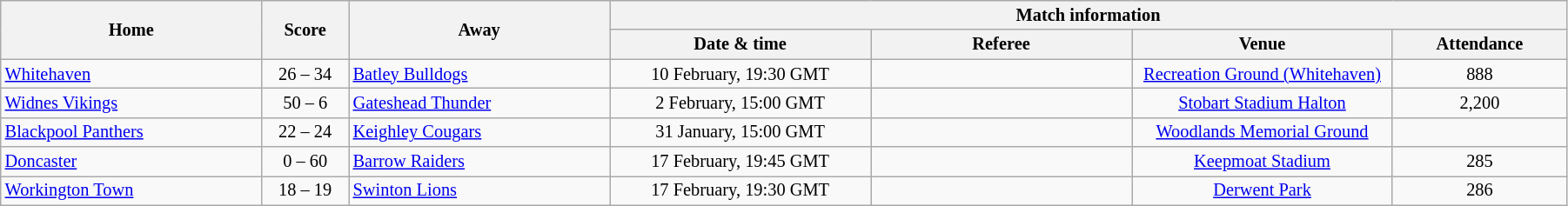<table class="wikitable" style="text-align: center; font-size:85%;"  cellpadding=3 cellspacing=0 width=95%>
<tr>
<th rowspan=2 width=15%>Home</th>
<th rowspan=2 width=5%>Score</th>
<th rowspan=2 width=15%>Away</th>
<th colspan=4>Match information</th>
</tr>
<tr>
<th width=15%>Date & time</th>
<th width=15%>Referee</th>
<th width=15%>Venue</th>
<th width=10%>Attendance</th>
</tr>
<tr>
<td align=left> <a href='#'>Whitehaven</a></td>
<td>26 – 34</td>
<td align=left> <a href='#'>Batley Bulldogs</a></td>
<td>10 February, 19:30 GMT</td>
<td></td>
<td><a href='#'>Recreation Ground (Whitehaven)</a></td>
<td>888</td>
</tr>
<tr>
<td align=left> <a href='#'>Widnes Vikings</a></td>
<td>50 – 6</td>
<td align=left> <a href='#'>Gateshead Thunder</a></td>
<td>2 February, 15:00 GMT</td>
<td></td>
<td><a href='#'>Stobart Stadium Halton</a></td>
<td>2,200</td>
</tr>
<tr>
<td align=left> <a href='#'>Blackpool Panthers</a></td>
<td>22 – 24</td>
<td align=left><a href='#'>Keighley Cougars</a></td>
<td>31 January, 15:00 GMT</td>
<td></td>
<td><a href='#'>Woodlands Memorial Ground</a></td>
<td></td>
</tr>
<tr>
<td align=left> <a href='#'>Doncaster</a></td>
<td>0 – 60</td>
<td align=left> <a href='#'>Barrow Raiders</a></td>
<td>17 February, 19:45 GMT</td>
<td></td>
<td><a href='#'>Keepmoat Stadium</a></td>
<td>285</td>
</tr>
<tr>
<td align=left> <a href='#'>Workington Town</a></td>
<td>18 – 19</td>
<td align=left> <a href='#'>Swinton Lions</a></td>
<td>17 February, 19:30 GMT</td>
<td></td>
<td><a href='#'>Derwent Park</a></td>
<td>286</td>
</tr>
</table>
